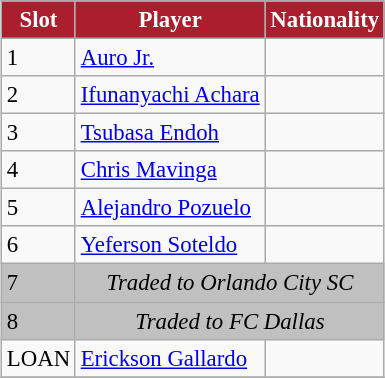<table class="wikitable" style="text-align:left; margin-left:1em; font-size:95%;">
<tr>
<th style="background:#AB1E2D; color:white; text-align:center;">Slot</th>
<th style="background:#AB1E2D; color:white; text-align:center;">Player</th>
<th style="background:#AB1E2D; color:white; text-align:center;">Nationality</th>
</tr>
<tr>
<td>1</td>
<td><a href='#'>Auro Jr.</a></td>
<td></td>
</tr>
<tr>
<td>2</td>
<td><a href='#'>Ifunanyachi Achara</a></td>
<td></td>
</tr>
<tr>
<td>3</td>
<td><a href='#'>Tsubasa Endoh</a></td>
<td></td>
</tr>
<tr>
<td>4</td>
<td><a href='#'>Chris Mavinga</a></td>
<td></td>
</tr>
<tr>
<td>5</td>
<td><a href='#'>Alejandro Pozuelo</a></td>
<td></td>
</tr>
<tr>
<td>6</td>
<td><a href='#'>Yeferson Soteldo</a></td>
<td></td>
</tr>
<tr>
<td bgcolor=#C0C0C0>7</td>
<td colspan=2 style="text-align: center;" bgcolor=#C0C0C0><em>Traded to Orlando City SC</em></td>
</tr>
<tr>
<td bgcolor=#C0C0C0>8</td>
<td colspan=2 style="text-align: center;" bgcolor=#C0C0C0><em>Traded to FC Dallas</em></td>
</tr>
<tr>
<td>LOAN</td>
<td><a href='#'>Erickson Gallardo</a></td>
<td></td>
</tr>
<tr>
</tr>
</table>
